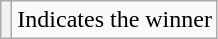<table class="wikitable">
<tr>
<th scope="row" style="text-align:center;" style="background:#FAEB86; height:20px; width:20px"></th>
<td>Indicates the winner</td>
</tr>
</table>
